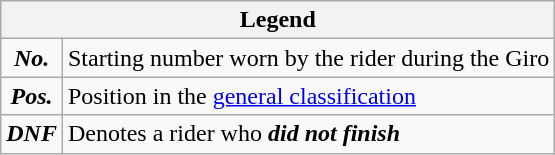<table class="wikitable">
<tr>
<th colspan=2>Legend</th>
</tr>
<tr>
<td align=center><strong><em>No.</em></strong></td>
<td>Starting number worn by the rider during the Giro</td>
</tr>
<tr>
<td align=center><strong><em>Pos.</em></strong></td>
<td>Position in the <a href='#'>general classification</a></td>
</tr>
<tr>
<td align=center><strong><em>DNF</em></strong></td>
<td>Denotes a rider who <strong><em>did not finish</em></strong></td>
</tr>
</table>
